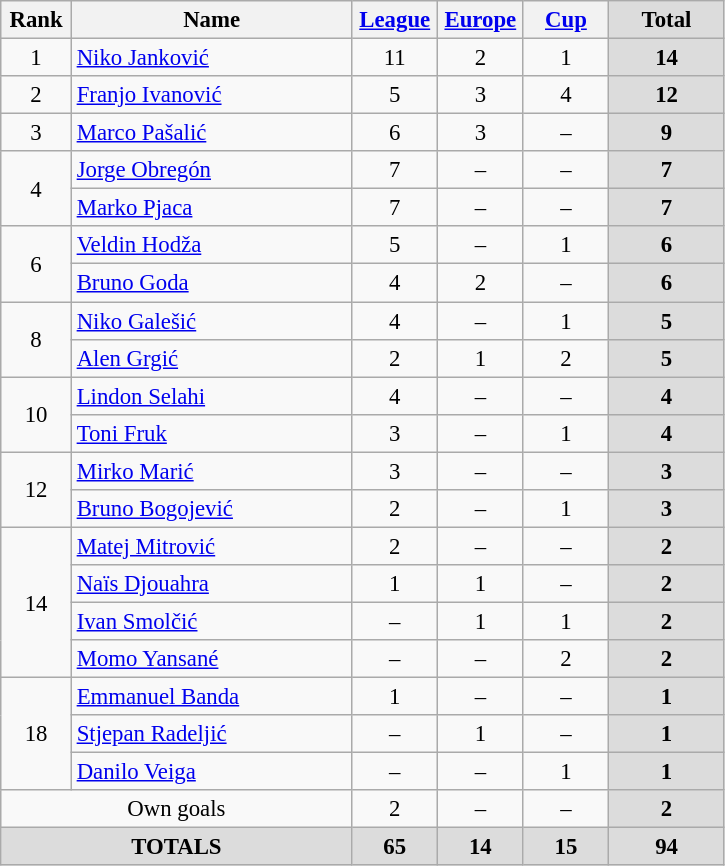<table class="wikitable" style="font-size: 95%; text-align: center;">
<tr>
<th width=40>Rank</th>
<th width=180>Name</th>
<th width=50><a href='#'>League</a></th>
<th width=50><a href='#'>Europe</a></th>
<th width=50><a href='#'>Cup</a></th>
<th width=70 style="background: #DCDCDC">Total</th>
</tr>
<tr>
<td>1</td>
<td style="text-align:left;"> <a href='#'>Niko Janković</a></td>
<td>11</td>
<td>2</td>
<td>1</td>
<th style="background: #DCDCDC">14</th>
</tr>
<tr>
<td>2</td>
<td style="text-align:left;"> <a href='#'>Franjo Ivanović</a></td>
<td>5</td>
<td>3</td>
<td>4</td>
<th style="background: #DCDCDC">12</th>
</tr>
<tr>
<td>3</td>
<td style="text-align:left;"> <a href='#'>Marco Pašalić</a></td>
<td>6</td>
<td>3</td>
<td>–</td>
<th style="background: #DCDCDC">9</th>
</tr>
<tr>
<td rowspan=2>4</td>
<td style="text-align:left;"> <a href='#'>Jorge Obregón</a></td>
<td>7</td>
<td>–</td>
<td>–</td>
<th style="background: #DCDCDC">7</th>
</tr>
<tr>
<td style="text-align:left;"> <a href='#'>Marko Pjaca</a></td>
<td>7</td>
<td>–</td>
<td>–</td>
<th style="background: #DCDCDC">7</th>
</tr>
<tr>
<td rowspan=2>6</td>
<td style="text-align:left;"> <a href='#'>Veldin Hodža</a></td>
<td>5</td>
<td>–</td>
<td>1</td>
<th style="background: #DCDCDC">6</th>
</tr>
<tr>
<td style="text-align:left;"> <a href='#'>Bruno Goda</a></td>
<td>4</td>
<td>2</td>
<td>–</td>
<th style="background: #DCDCDC">6</th>
</tr>
<tr>
<td rowspan=2>8</td>
<td style="text-align:left;"> <a href='#'>Niko Galešić</a></td>
<td>4</td>
<td>–</td>
<td>1</td>
<th style="background: #DCDCDC">5</th>
</tr>
<tr>
<td style="text-align:left;"> <a href='#'>Alen Grgić</a></td>
<td>2</td>
<td>1</td>
<td>2</td>
<th style="background: #DCDCDC">5</th>
</tr>
<tr>
<td rowspan=2>10</td>
<td style="text-align:left;"> <a href='#'>Lindon Selahi</a></td>
<td>4</td>
<td>–</td>
<td>–</td>
<th style="background: #DCDCDC">4</th>
</tr>
<tr>
<td style="text-align:left;"> <a href='#'>Toni Fruk</a></td>
<td>3</td>
<td>–</td>
<td>1</td>
<th style="background: #DCDCDC">4</th>
</tr>
<tr>
<td rowspan=2>12</td>
<td style="text-align:left;"> <a href='#'>Mirko Marić</a></td>
<td>3</td>
<td>–</td>
<td>–</td>
<th style="background: #DCDCDC">3</th>
</tr>
<tr>
<td style="text-align:left;"> <a href='#'>Bruno Bogojević</a></td>
<td>2</td>
<td>–</td>
<td>1</td>
<th style="background: #DCDCDC">3</th>
</tr>
<tr>
<td rowspan=4>14</td>
<td style="text-align:left;"> <a href='#'>Matej Mitrović</a></td>
<td>2</td>
<td>–</td>
<td>–</td>
<th style="background: #DCDCDC">2</th>
</tr>
<tr>
<td style="text-align:left;"> <a href='#'>Naïs Djouahra</a></td>
<td>1</td>
<td>1</td>
<td>–</td>
<th style="background: #DCDCDC">2</th>
</tr>
<tr>
<td style="text-align:left;"> <a href='#'>Ivan Smolčić</a></td>
<td>–</td>
<td>1</td>
<td>1</td>
<th style="background: #DCDCDC">2</th>
</tr>
<tr>
<td style="text-align:left;"> <a href='#'>Momo Yansané</a></td>
<td>–</td>
<td>–</td>
<td>2</td>
<th style="background: #DCDCDC">2</th>
</tr>
<tr>
<td rowspan=3>18</td>
<td style="text-align:left;"> <a href='#'>Emmanuel Banda</a></td>
<td>1</td>
<td>–</td>
<td>–</td>
<th style="background: #DCDCDC">1</th>
</tr>
<tr>
<td style="text-align:left;"> <a href='#'>Stjepan Radeljić</a></td>
<td>–</td>
<td>1</td>
<td>–</td>
<th style="background: #DCDCDC">1</th>
</tr>
<tr>
<td style="text-align:left;"> <a href='#'>Danilo Veiga</a></td>
<td>–</td>
<td>–</td>
<td>1</td>
<th style="background: #DCDCDC">1</th>
</tr>
<tr>
<td colspan=2 style="text-align:center;">Own goals</td>
<td>2</td>
<td>–</td>
<td>–</td>
<th style="background: #DCDCDC">2</th>
</tr>
<tr>
<th colspan="2" align="center" style="background: #DCDCDC">TOTALS</th>
<th style="background: #DCDCDC">65</th>
<th style="background: #DCDCDC">14</th>
<th style="background: #DCDCDC">15</th>
<th style="background: #DCDCDC">94</th>
</tr>
</table>
